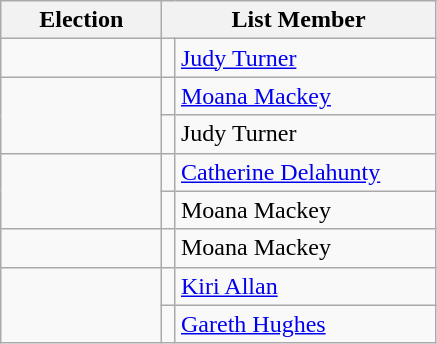<table class=wikitable>
<tr>
<th width=100>Election</th>
<th width=175 colspan=2>List Member</th>
</tr>
<tr>
<td></td>
<td></td>
<td><a href='#'>Judy Turner</a></td>
</tr>
<tr>
<td rowspan=2></td>
<td></td>
<td><a href='#'>Moana Mackey</a></td>
</tr>
<tr>
<td></td>
<td>Judy Turner</td>
</tr>
<tr>
<td rowspan=2></td>
<td></td>
<td><a href='#'>Catherine Delahunty</a></td>
</tr>
<tr>
<td></td>
<td>Moana Mackey</td>
</tr>
<tr>
<td></td>
<td></td>
<td>Moana Mackey</td>
</tr>
<tr>
<td rowspan=2></td>
<td></td>
<td><a href='#'>Kiri Allan</a></td>
</tr>
<tr>
<td></td>
<td><a href='#'>Gareth Hughes</a></td>
</tr>
</table>
